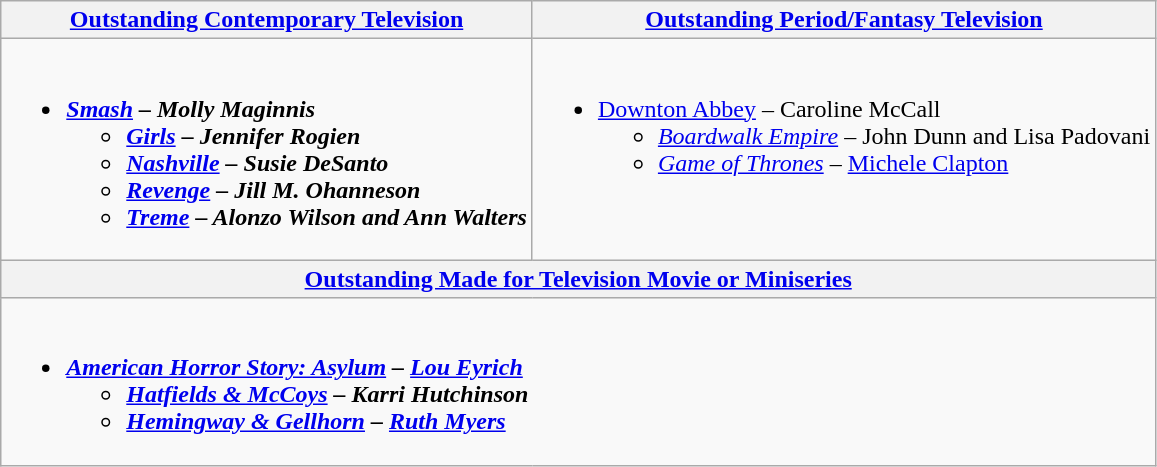<table class=wikitable style="width=100%">
<tr>
<th style="width=50%"><a href='#'>Outstanding Contemporary Television</a></th>
<th style="width=50%"><a href='#'>Outstanding Period/Fantasy Television</a></th>
</tr>
<tr>
<td valign="top"><br><ul><li><strong><em><a href='#'>Smash</a><em> – Molly Maginnis<strong><ul><li></em><a href='#'>Girls</a><em> – Jennifer Rogien</li><li></em><a href='#'>Nashville</a><em> – Susie DeSanto</li><li></em><a href='#'>Revenge</a><em> – Jill M. Ohanneson</li><li></em><a href='#'>Treme</a><em> – Alonzo Wilson and Ann Walters</li></ul></li></ul></td>
<td valign="top"><br><ul><li></em></strong><a href='#'>Downton Abbey</a></em> – Caroline McCall</strong><ul><li><em><a href='#'>Boardwalk Empire</a></em> – John Dunn and Lisa Padovani</li><li><em><a href='#'>Game of Thrones</a></em> – <a href='#'>Michele Clapton</a></li></ul></li></ul></td>
</tr>
<tr>
<th style="width=50%" colspan="2"><a href='#'>Outstanding Made for Television Movie or Miniseries</a></th>
</tr>
<tr>
<td valign="top" colspan="2"><br><ul><li><strong><em><a href='#'>American Horror Story: Asylum</a><em> – <a href='#'>Lou Eyrich</a><strong><ul><li></em><a href='#'>Hatfields & McCoys</a><em> – Karri Hutchinson</li><li></em><a href='#'>Hemingway & Gellhorn</a><em> – <a href='#'>Ruth Myers</a></li></ul></li></ul></td>
</tr>
</table>
